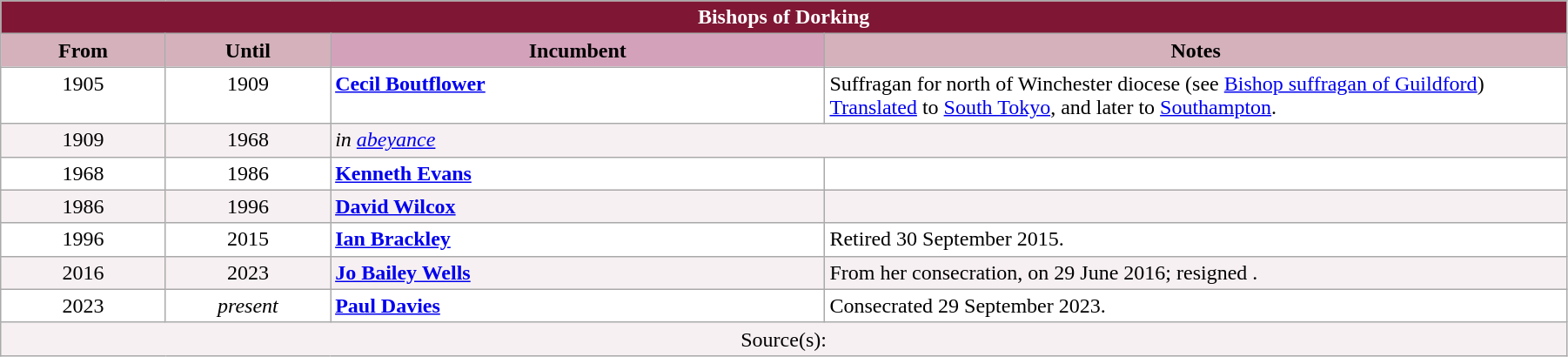<table class="wikitable" style="width:95%;" border="1" cellpadding="2">
<tr>
<th colspan="4" style="background-color: #7F1734; color: white;">Bishops of Dorking</th>
</tr>
<tr valign=top>
<th style="background-color:#D4B1BB" width="10%">From</th>
<th style="background-color:#D4B1BB" width="10%">Until</th>
<th style="background-color:#D4A1BB" width="30%">Incumbent</th>
<th style="background-color:#D4B1BB" width="45%">Notes</th>
</tr>
<tr valign=top bgcolor="white">
<td align="center">1905</td>
<td align="center">1909</td>
<td> <strong><a href='#'>Cecil Boutflower</a></strong></td>
<td>Suffragan for north of Winchester diocese (see <a href='#'>Bishop suffragan of Guildford</a>) <a href='#'>Translated</a> to <a href='#'>South Tokyo</a>, and later to <a href='#'>Southampton</a>.</td>
</tr>
<tr valign=top bgcolor="#F7F0F2">
<td align="center">1909</td>
<td align="center">1968</td>
<td colspan="2"><em>in <a href='#'>abeyance</a></em></td>
</tr>
<tr valign=top bgcolor="white">
<td align="center">1968</td>
<td align="center">1986</td>
<td> <strong><a href='#'>Kenneth Evans</a></strong></td>
<td></td>
</tr>
<tr valign=top bgcolor="#F7F0F2">
<td align="center">1986</td>
<td align="center">1996</td>
<td> <strong><a href='#'>David Wilcox</a></strong></td>
<td></td>
</tr>
<tr valign=top bgcolor="white">
<td align="center">1996</td>
<td align="center">2015</td>
<td> <strong><a href='#'>Ian Brackley</a></strong></td>
<td>Retired 30 September 2015.</td>
</tr>
<tr valign=top bgcolor="#F7F0F2">
<td align="center">2016</td>
<td align="center">2023</td>
<td> <strong><a href='#'>Jo Bailey&nbsp;Wells</a></strong></td>
<td>From her consecration, on 29 June 2016; resigned .</td>
</tr>
<tr valign=top bgcolor="white">
<td align="center">2023</td>
<td align="center"><em>present</em></td>
<td> <strong><a href='#'>Paul Davies</a></strong></td>
<td>Consecrated 29 September 2023.</td>
</tr>
<tr valign=top bgcolor="#F7F0F2">
<td align="center" colspan="4">Source(s):</td>
</tr>
</table>
